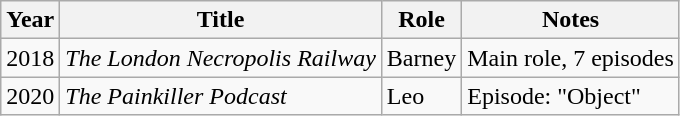<table class="wikitable">
<tr>
<th>Year</th>
<th>Title</th>
<th>Role</th>
<th>Notes</th>
</tr>
<tr>
<td>2018</td>
<td><em>The London Necropolis Railway</em></td>
<td>Barney</td>
<td>Main role, 7 episodes</td>
</tr>
<tr>
<td>2020</td>
<td><em>The Painkiller Podcast</em></td>
<td>Leo</td>
<td>Episode: "Object"</td>
</tr>
</table>
